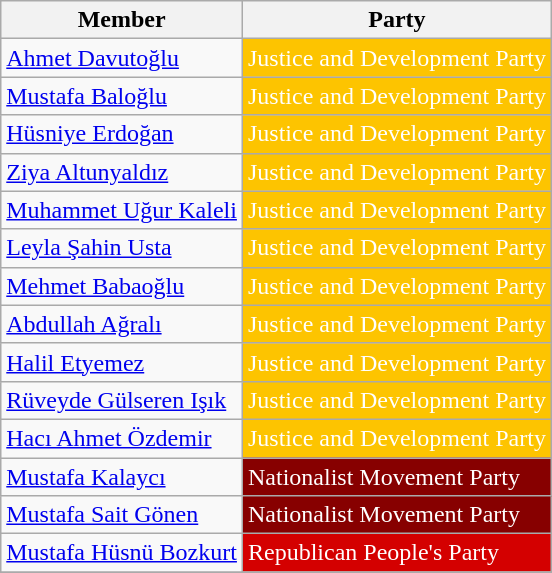<table class="wikitable">
<tr>
<th>Member</th>
<th>Party</th>
</tr>
<tr>
<td><a href='#'>Ahmet Davutoğlu</a></td>
<td style="background:#FDC400; color:white">Justice and Development Party</td>
</tr>
<tr>
<td><a href='#'>Mustafa Baloğlu</a></td>
<td style="background:#FDC400; color:white">Justice and Development Party</td>
</tr>
<tr>
<td><a href='#'>Hüsniye Erdoğan</a></td>
<td style="background:#FDC400; color:white">Justice and Development Party</td>
</tr>
<tr>
<td><a href='#'>Ziya Altunyaldız</a></td>
<td style="background:#FDC400; color:white">Justice and Development Party</td>
</tr>
<tr>
<td><a href='#'>Muhammet Uğur Kaleli</a></td>
<td style="background:#FDC400; color:white">Justice and Development Party</td>
</tr>
<tr>
<td><a href='#'>Leyla Şahin Usta</a></td>
<td style="background:#FDC400; color:white">Justice and Development Party</td>
</tr>
<tr>
<td><a href='#'>Mehmet Babaoğlu</a></td>
<td style="background:#FDC400; color:white">Justice and Development Party</td>
</tr>
<tr>
<td><a href='#'>Abdullah Ağralı</a></td>
<td style="background:#FDC400; color:white">Justice and Development Party</td>
</tr>
<tr>
<td><a href='#'>Halil Etyemez</a></td>
<td style="background:#FDC400; color:white">Justice and Development Party</td>
</tr>
<tr>
<td><a href='#'>Rüveyde Gülseren Işık</a></td>
<td style="background:#FDC400; color:white">Justice and Development Party</td>
</tr>
<tr>
<td><a href='#'>Hacı Ahmet Özdemir</a></td>
<td style="background:#FDC400; color:white">Justice and Development Party</td>
</tr>
<tr>
<td><a href='#'>Mustafa Kalaycı</a></td>
<td style="background:#870000; color:white">Nationalist Movement Party</td>
</tr>
<tr>
<td><a href='#'>Mustafa Sait Gönen</a></td>
<td style="background:#870000; color:white">Nationalist Movement Party</td>
</tr>
<tr>
<td><a href='#'>Mustafa Hüsnü Bozkurt</a></td>
<td style="background:#D40000; color:white">Republican People's Party</td>
</tr>
<tr>
</tr>
</table>
